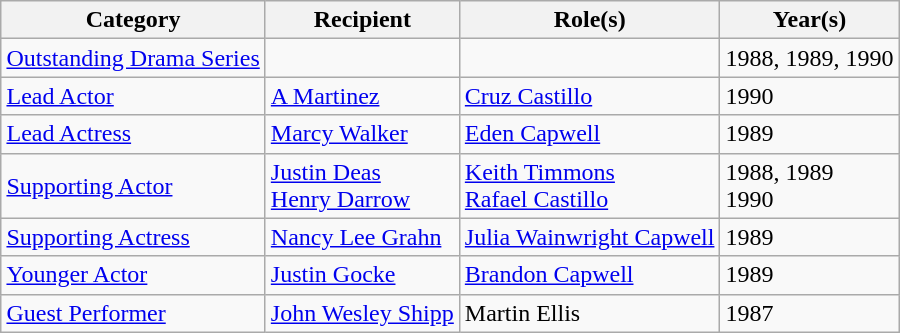<table class="wikitable" style="margin:auto;">
<tr>
<th>Category</th>
<th>Recipient</th>
<th>Role(s)</th>
<th>Year(s)</th>
</tr>
<tr>
<td><a href='#'>Outstanding Drama Series</a></td>
<td></td>
<td></td>
<td>1988, 1989, 1990</td>
</tr>
<tr>
<td><a href='#'>Lead Actor</a></td>
<td><a href='#'>A Martinez</a></td>
<td><a href='#'>Cruz Castillo</a></td>
<td>1990</td>
</tr>
<tr>
<td><a href='#'>Lead Actress</a></td>
<td><a href='#'>Marcy Walker</a></td>
<td><a href='#'>Eden Capwell</a></td>
<td>1989</td>
</tr>
<tr>
<td><a href='#'>Supporting Actor</a></td>
<td><a href='#'>Justin Deas</a><br><a href='#'>Henry Darrow</a></td>
<td><a href='#'>Keith Timmons</a><br><a href='#'>Rafael Castillo</a></td>
<td>1988, 1989<br>1990</td>
</tr>
<tr>
<td><a href='#'>Supporting Actress</a></td>
<td><a href='#'>Nancy Lee Grahn</a></td>
<td><a href='#'>Julia Wainwright Capwell</a></td>
<td>1989</td>
</tr>
<tr>
<td><a href='#'>Younger Actor</a></td>
<td><a href='#'>Justin Gocke</a></td>
<td><a href='#'>Brandon Capwell</a></td>
<td>1989</td>
</tr>
<tr>
<td><a href='#'>Guest Performer</a></td>
<td><a href='#'>John Wesley Shipp</a></td>
<td>Martin Ellis</td>
<td>1987</td>
</tr>
</table>
